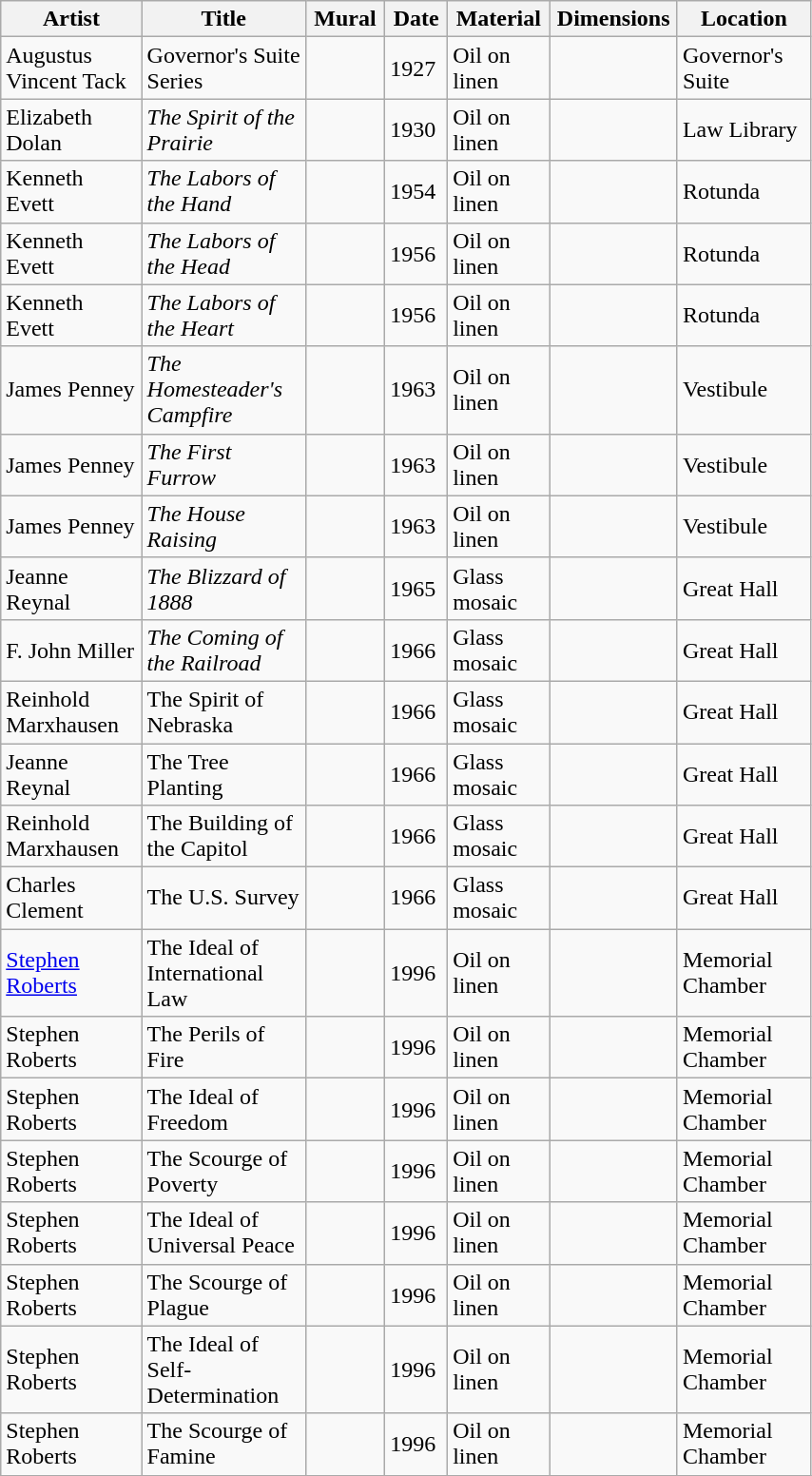<table class="wikitable sortable" style="width:45%">
<tr>
<th width = 8%><strong>Artist</strong></th>
<th width = 8%><strong>Title</strong></th>
<th width = 3% class="unsortable"><strong>Mural</strong></th>
<th width = 3%><strong>Date</strong></th>
<th width = 3%><strong>Material</strong></th>
<th width = 2% class="unsortable"><strong>Dimensions</strong></th>
<th width = 10%><strong>Location</strong></th>
</tr>
<tr>
<td>Augustus Vincent Tack</td>
<td>Governor's Suite Series</td>
<td></td>
<td>1927</td>
<td>Oil on linen</td>
<td></td>
<td>Governor's Suite</td>
</tr>
<tr>
<td>Elizabeth Dolan</td>
<td><em>The Spirit of the Prairie</em></td>
<td></td>
<td>1930</td>
<td>Oil on linen</td>
<td></td>
<td>Law Library</td>
</tr>
<tr>
<td>Kenneth Evett</td>
<td><em>The Labors of the Hand</em></td>
<td></td>
<td>1954</td>
<td>Oil on linen</td>
<td></td>
<td>Rotunda</td>
</tr>
<tr>
<td>Kenneth Evett</td>
<td><em>The Labors of the Head</em></td>
<td></td>
<td>1956</td>
<td>Oil on linen</td>
<td></td>
<td>Rotunda</td>
</tr>
<tr>
<td>Kenneth Evett</td>
<td><em>The Labors of the Heart</em></td>
<td></td>
<td>1956</td>
<td>Oil on linen</td>
<td></td>
<td>Rotunda</td>
</tr>
<tr>
<td>James Penney</td>
<td><em>The Homesteader's Campfire</em></td>
<td></td>
<td>1963</td>
<td>Oil on linen</td>
<td></td>
<td>Vestibule</td>
</tr>
<tr>
<td>James Penney</td>
<td><em>The First Furrow</em></td>
<td></td>
<td>1963</td>
<td>Oil on linen</td>
<td></td>
<td>Vestibule</td>
</tr>
<tr>
<td>James Penney</td>
<td><em>The House Raising</em></td>
<td></td>
<td>1963</td>
<td>Oil on linen</td>
<td></td>
<td>Vestibule</td>
</tr>
<tr>
<td>Jeanne Reynal</td>
<td><em>The Blizzard of 1888</em></td>
<td></td>
<td>1965</td>
<td>Glass mosaic</td>
<td></td>
<td>Great Hall</td>
</tr>
<tr>
<td>F. John Miller</td>
<td><em>The Coming of the Railroad</td>
<td></td>
<td>1966</td>
<td>Glass mosaic</td>
<td></td>
<td>Great Hall</td>
</tr>
<tr>
<td>Reinhold Marxhausen</td>
<td></em>The Spirit of Nebraska<em></td>
<td></td>
<td>1966</td>
<td>Glass mosaic</td>
<td></td>
<td>Great Hall</td>
</tr>
<tr>
<td>Jeanne Reynal</td>
<td></em>The Tree Planting<em></td>
<td></td>
<td>1966</td>
<td>Glass mosaic</td>
<td></td>
<td>Great Hall</td>
</tr>
<tr>
<td>Reinhold Marxhausen</td>
<td></em>The Building of the Capitol<em></td>
<td></td>
<td>1966</td>
<td>Glass mosaic</td>
<td></td>
<td>Great Hall</td>
</tr>
<tr>
<td>Charles Clement</td>
<td></em>The U.S. Survey<em></td>
<td></td>
<td>1966</td>
<td>Glass mosaic</td>
<td></td>
<td>Great Hall</td>
</tr>
<tr>
<td><a href='#'>Stephen Roberts</a></td>
<td></em>The Ideal of International Law<em></td>
<td></td>
<td>1996</td>
<td>Oil on linen</td>
<td></td>
<td>Memorial Chamber</td>
</tr>
<tr>
<td>Stephen Roberts</td>
<td></em>The Perils of Fire<em></td>
<td></td>
<td>1996</td>
<td>Oil on linen</td>
<td></td>
<td>Memorial Chamber</td>
</tr>
<tr>
<td>Stephen Roberts</td>
<td></em>The Ideal of Freedom<em></td>
<td></td>
<td>1996</td>
<td>Oil on linen</td>
<td></td>
<td>Memorial Chamber</td>
</tr>
<tr>
<td>Stephen Roberts</td>
<td></em>The Scourge of Poverty<em></td>
<td></td>
<td>1996</td>
<td>Oil on linen</td>
<td></td>
<td>Memorial Chamber</td>
</tr>
<tr>
<td>Stephen Roberts</td>
<td></em>The Ideal of Universal Peace<em></td>
<td></td>
<td>1996</td>
<td>Oil on linen</td>
<td></td>
<td>Memorial Chamber</td>
</tr>
<tr>
<td>Stephen Roberts</td>
<td></em>The Scourge of Plague<em></td>
<td></td>
<td>1996</td>
<td>Oil on linen</td>
<td></td>
<td>Memorial Chamber</td>
</tr>
<tr>
<td>Stephen Roberts</td>
<td></em>The Ideal of Self-Determination<em></td>
<td></td>
<td>1996</td>
<td>Oil on linen</td>
<td></td>
<td>Memorial Chamber</td>
</tr>
<tr>
<td>Stephen Roberts</td>
<td></em>The Scourge of Famine<em></td>
<td></td>
<td>1996</td>
<td>Oil on linen</td>
<td></td>
<td>Memorial Chamber</td>
</tr>
<tr>
</tr>
</table>
